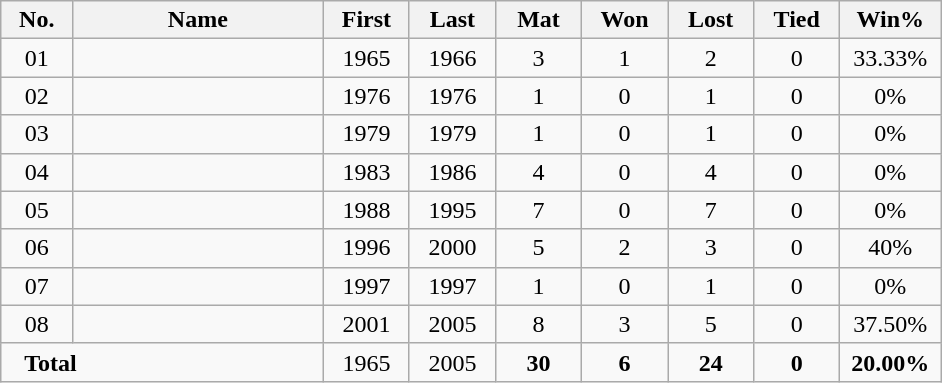<table class="wikitable sortable sticky-header" style="margin: 1em auto 1em auto">
<tr>
<th width="40">No.</th>
<th width="160">Name</th>
<th width="50">First</th>
<th width="50">Last</th>
<th width="50">Mat</th>
<th width="50">Won</th>
<th width="50">Lost</th>
<th width="50">Tied</th>
<th width="60">Win%</th>
</tr>
<tr align=center>
<td><span>0</span>1</td>
<td align=left></td>
<td>1965</td>
<td>1966</td>
<td>3</td>
<td>1</td>
<td>2</td>
<td>0</td>
<td>33.33%</td>
</tr>
<tr align=center>
<td><span>0</span>2</td>
<td align=left></td>
<td>1976</td>
<td>1976</td>
<td>1</td>
<td>0</td>
<td>1</td>
<td>0</td>
<td>0%</td>
</tr>
<tr align=center>
<td><span>0</span>3</td>
<td align=left></td>
<td>1979</td>
<td>1979</td>
<td>1</td>
<td>0</td>
<td>1</td>
<td>0</td>
<td>0%</td>
</tr>
<tr align=center>
<td><span>0</span>4</td>
<td align=left></td>
<td>1983</td>
<td>1986</td>
<td>4</td>
<td>0</td>
<td>4</td>
<td>0</td>
<td>0%</td>
</tr>
<tr align=center>
<td><span>0</span>5</td>
<td align=left></td>
<td>1988</td>
<td>1995</td>
<td>7</td>
<td>0</td>
<td>7</td>
<td>0</td>
<td>0%</td>
</tr>
<tr align=center>
<td><span>0</span>6</td>
<td align=left></td>
<td>1996</td>
<td>2000</td>
<td>5</td>
<td>2</td>
<td>3</td>
<td>0</td>
<td>40%</td>
</tr>
<tr align=center>
<td><span>0</span>7</td>
<td align=left></td>
<td>1997</td>
<td>1997</td>
<td>1</td>
<td>0</td>
<td>1</td>
<td>0</td>
<td>0%</td>
</tr>
<tr align=center>
<td><span>0</span>8</td>
<td align=left></td>
<td>2001</td>
<td>2005</td>
<td>8</td>
<td>3</td>
<td>5</td>
<td>0</td>
<td>37.50%</td>
</tr>
<tr class="sortbottom" align=center>
<td colspan=2 align=left><strong>   Total</strong></td>
<td>1965</td>
<td>2005</td>
<td><strong>30</strong></td>
<td><strong>6</strong></td>
<td><strong>24</strong></td>
<td><strong>0</strong></td>
<td><strong>20.00%</strong></td>
</tr>
</table>
